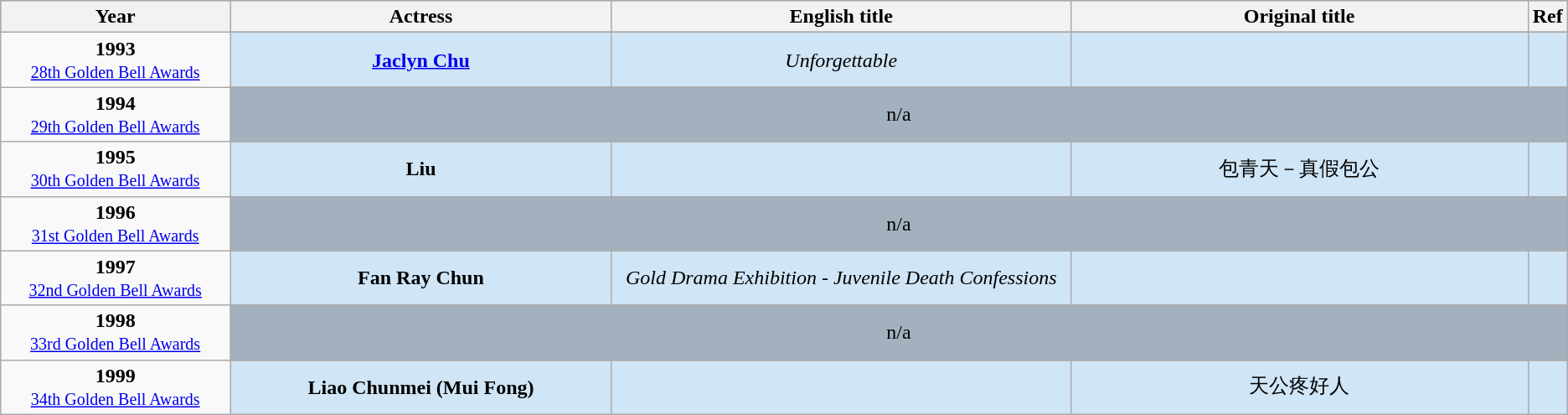<table class="wikitable">
<tr style="background:#bebebe;">
<th style="width:15%;">Year</th>
<th style="width:25%;">Actress</th>
<th style="width:30%;">English title</th>
<th style="width:30%;">Original title</th>
<th style="width:2%;">Ref</th>
</tr>
<tr>
<td rowspan=2 style="text-align:center"><strong>1993</strong> <br> <small><a href='#'>28th Golden Bell Awards</a></small></td>
</tr>
<tr rowspan=2 style="background:#d0e5f5; text-align:center">
<td><strong><a href='#'>Jaclyn Chu</a></strong></td>
<td><em>Unforgettable</em></td>
<td></td>
<td></td>
</tr>
<tr>
<td rowspan=2 style="text-align:center"><strong>1994</strong> <br> <small><a href='#'>29th Golden Bell Awards</a></small></td>
</tr>
<tr rowspan=2 style="background:#A3B1BF;">
<td colspan=4 style="text-align:center">n/a</td>
</tr>
<tr>
<td rowspan=2 style="text-align:center"><strong>1995</strong> <br> <small><a href='#'>30th Golden Bell Awards</a></small></td>
</tr>
<tr rowspan=2 style="background:#d0e5f5; text-align:center">
<td><strong>Liu</strong></td>
<td></td>
<td>包青天－真假包公</td>
<td></td>
</tr>
<tr>
<td rowspan=2 style="text-align:center"><strong>1996</strong> <br> <small><a href='#'>31st Golden Bell Awards</a></small></td>
</tr>
<tr rowspan=2 style="background:#A3B1BF;">
<td colspan=4 style="text-align:center">n/a</td>
</tr>
<tr>
<td rowspan=2 style="text-align:center"><strong>1997</strong> <br> <small><a href='#'>32nd Golden Bell Awards</a></small></td>
</tr>
<tr rowspan=2 style="background:#d0e5f5; text-align:center">
<td><strong>Fan Ray Chun</strong></td>
<td><em>Gold Drama Exhibition - Juvenile Death Confessions</em></td>
<td></td>
<td></td>
</tr>
<tr>
<td rowspan=2 style="text-align:center"><strong>1998</strong> <br> <small><a href='#'>33rd Golden Bell Awards</a></small></td>
</tr>
<tr rowspan=2 style="background:#A3B1BF;">
<td colspan=4 style="text-align:center">n/a</td>
</tr>
<tr>
<td rowspan=2 style="text-align:center"><strong>1999</strong> <br> <small><a href='#'>34th Golden Bell Awards</a></small></td>
</tr>
<tr rowspan=2 style="background:#d0e5f5; text-align:center">
<td><strong>Liao Chunmei (Mui Fong)</strong></td>
<td></td>
<td>天公疼好人</td>
<td></td>
</tr>
</table>
